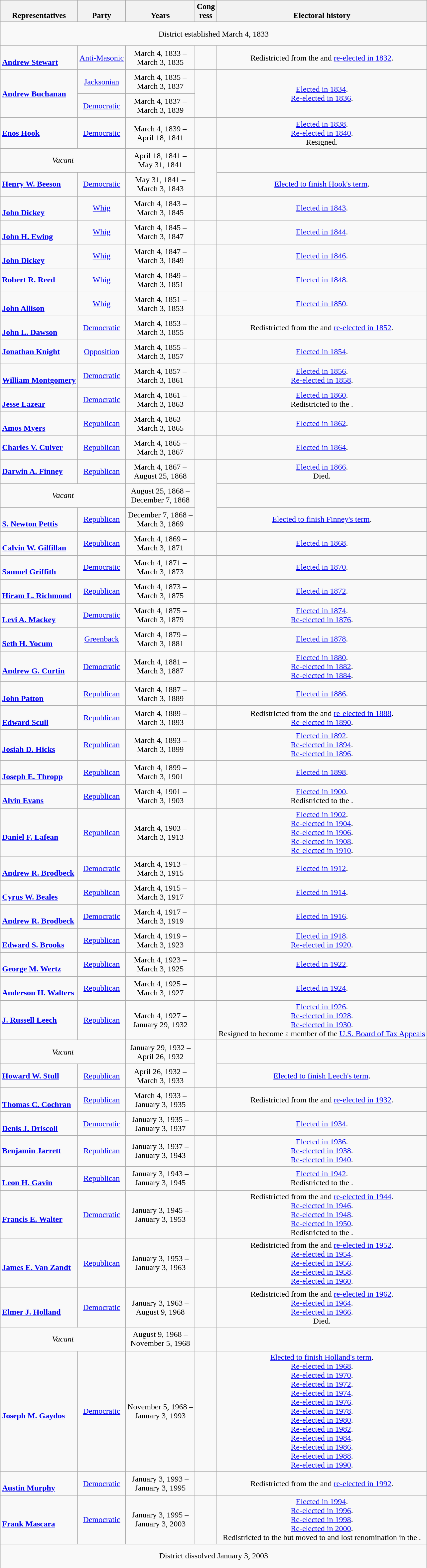<table class=wikitable style="text-align:center">
<tr valign=bottom>
<th>Representatives</th>
<th>Party</th>
<th>Years</th>
<th>Cong<br>ress</th>
<th>Electoral history</th>
</tr>
<tr style="height:3em">
<td colspan=5>District established March 4, 1833</td>
</tr>
<tr style="height:3em">
<td align=left><br> <strong><a href='#'>Andrew Stewart</a></strong><br></td>
<td><a href='#'>Anti-Masonic</a></td>
<td nowrap>March 4, 1833 –<br>March 3, 1835</td>
<td></td>
<td>Redistricted from the  and <a href='#'>re-elected in 1832</a>.<br></td>
</tr>
<tr style="height:3em">
<td rowspan=2 align=left><strong><a href='#'>Andrew Buchanan</a></strong><br></td>
<td><a href='#'>Jacksonian</a></td>
<td nowrap>March 4, 1835 –<br>March 3, 1837</td>
<td rowspan=2></td>
<td rowspan=2><a href='#'>Elected in 1834</a>.<br><a href='#'>Re-elected in 1836</a>.<br></td>
</tr>
<tr style="height:3em">
<td><a href='#'>Democratic</a></td>
<td nowrap>March 4, 1837 –<br>March 3, 1839</td>
</tr>
<tr style="height:3em">
<td align=left><strong><a href='#'>Enos Hook</a></strong><br></td>
<td><a href='#'>Democratic</a></td>
<td nowrap>March 4, 1839 –<br>April 18, 1841</td>
<td></td>
<td><a href='#'>Elected in 1838</a>.<br><a href='#'>Re-elected in 1840</a>.<br>Resigned.</td>
</tr>
<tr style="height:3em">
<td colspan=2><em>Vacant</em></td>
<td nowrap>April 18, 1841 –<br>May 31, 1841</td>
<td rowspan=2></td>
<td></td>
</tr>
<tr style="height:3em">
<td align=left><strong><a href='#'>Henry W. Beeson</a></strong><br></td>
<td><a href='#'>Democratic</a></td>
<td nowrap>May 31, 1841 –<br>March 3, 1843</td>
<td><a href='#'>Elected to finish Hook's term</a>.<br></td>
</tr>
<tr style="height:3em">
<td align=left><br><strong><a href='#'>John Dickey</a></strong><br></td>
<td><a href='#'>Whig</a></td>
<td nowrap>March 4, 1843 –<br>March 3, 1845</td>
<td></td>
<td><a href='#'>Elected in 1843</a>.<br></td>
</tr>
<tr style="height:3em">
<td align=left><br><strong><a href='#'>John H. Ewing</a></strong><br></td>
<td><a href='#'>Whig</a></td>
<td nowrap>March 4, 1845 –<br>March 3, 1847</td>
<td></td>
<td><a href='#'>Elected in 1844</a>.<br></td>
</tr>
<tr style="height:3em">
<td align=left><br><strong><a href='#'>John Dickey</a></strong><br></td>
<td><a href='#'>Whig</a></td>
<td nowrap>March 4, 1847 –<br>March 3, 1849</td>
<td></td>
<td><a href='#'>Elected in 1846</a>.<br></td>
</tr>
<tr style="height:3em">
<td align=left><strong><a href='#'>Robert R. Reed</a></strong><br></td>
<td><a href='#'>Whig</a></td>
<td nowrap>March 4, 1849 –<br>March 3, 1851</td>
<td></td>
<td><a href='#'>Elected in 1848</a>.<br></td>
</tr>
<tr style="height:3em">
<td align=left><br><strong><a href='#'>John Allison</a></strong><br></td>
<td><a href='#'>Whig</a></td>
<td nowrap>March 4, 1851 –<br>March 3, 1853</td>
<td></td>
<td><a href='#'>Elected in 1850</a>.<br></td>
</tr>
<tr style="height:3em">
<td align=left><br><strong><a href='#'>John L. Dawson</a></strong><br></td>
<td><a href='#'>Democratic</a></td>
<td nowrap>March 4, 1853 –<br>March 3, 1855</td>
<td></td>
<td>Redistricted from the  and <a href='#'>re-elected in 1852</a>.<br></td>
</tr>
<tr style="height:3em">
<td align=left><strong><a href='#'>Jonathan Knight</a></strong><br></td>
<td><a href='#'>Opposition</a></td>
<td nowrap>March 4, 1855 –<br>March 3, 1857</td>
<td></td>
<td><a href='#'>Elected in 1854</a>.<br></td>
</tr>
<tr style="height:3em">
<td align=left><br><strong><a href='#'>William Montgomery</a></strong><br></td>
<td><a href='#'>Democratic</a></td>
<td nowrap>March 4, 1857 –<br>March 3, 1861</td>
<td></td>
<td><a href='#'>Elected in 1856</a>.<br><a href='#'>Re-elected in 1858</a>.<br></td>
</tr>
<tr style="height:3em">
<td align=left><br><strong><a href='#'>Jesse Lazear</a></strong><br></td>
<td><a href='#'>Democratic</a></td>
<td nowrap>March 4, 1861 –<br>March 3, 1863</td>
<td></td>
<td><a href='#'>Elected in 1860</a>.<br>Redistricted to the .</td>
</tr>
<tr style="height:3em">
<td align=left><br><strong><a href='#'>Amos Myers</a></strong><br></td>
<td><a href='#'>Republican</a></td>
<td nowrap>March 4, 1863 –<br>March 3, 1865</td>
<td></td>
<td><a href='#'>Elected in 1862</a>.<br></td>
</tr>
<tr style="height:3em">
<td align=left><strong><a href='#'>Charles V. Culver</a></strong><br></td>
<td><a href='#'>Republican</a></td>
<td nowrap>March 4, 1865 –<br>March 3, 1867</td>
<td></td>
<td><a href='#'>Elected in 1864</a>.<br></td>
</tr>
<tr style="height:3em">
<td align=left><strong><a href='#'>Darwin A. Finney</a></strong><br></td>
<td><a href='#'>Republican</a></td>
<td nowrap>March 4, 1867 –<br>August 25, 1868</td>
<td rowspan=3></td>
<td><a href='#'>Elected in 1866</a>.<br>Died.</td>
</tr>
<tr style="height:3em">
<td colspan=2><em>Vacant</em></td>
<td nowrap>August 25, 1868 –<br>December 7, 1868</td>
<td></td>
</tr>
<tr style="height:3em">
<td align=left><br><strong><a href='#'>S. Newton Pettis</a></strong><br></td>
<td><a href='#'>Republican</a></td>
<td nowrap>December 7, 1868 –<br>March 3, 1869</td>
<td><a href='#'>Elected to finish Finney's term</a>.<br></td>
</tr>
<tr style="height:3em">
<td align=left><br><strong><a href='#'>Calvin W. Gilfillan</a></strong><br></td>
<td><a href='#'>Republican</a></td>
<td nowrap>March 4, 1869 –<br>March 3, 1871</td>
<td></td>
<td><a href='#'>Elected in 1868</a>.<br></td>
</tr>
<tr style="height:3em">
<td align=left><br> <strong><a href='#'>Samuel Griffith</a></strong><br></td>
<td><a href='#'>Democratic</a></td>
<td nowrap>March 4, 1871 –<br>March 3, 1873</td>
<td></td>
<td><a href='#'>Elected in 1870</a>.<br></td>
</tr>
<tr style="height:3em">
<td align=left><br><strong><a href='#'>Hiram L. Richmond</a></strong><br></td>
<td><a href='#'>Republican</a></td>
<td nowrap>March 4, 1873 –<br>March 3, 1875</td>
<td></td>
<td><a href='#'>Elected in 1872</a>.<br></td>
</tr>
<tr style="height:3em">
<td align=left><br><strong><a href='#'>Levi A. Mackey</a></strong><br></td>
<td><a href='#'>Democratic</a></td>
<td nowrap>March 4, 1875 –<br>March 3, 1879</td>
<td></td>
<td><a href='#'>Elected in 1874</a>.<br><a href='#'>Re-elected in 1876</a>.<br></td>
</tr>
<tr style="height:3em">
<td align=left><br><strong><a href='#'>Seth H. Yocum</a></strong><br></td>
<td><a href='#'>Greenback</a></td>
<td nowrap>March 4, 1879 –<br>March 3, 1881</td>
<td></td>
<td><a href='#'>Elected in 1878</a>.<br></td>
</tr>
<tr style="height:3em">
<td align=left><br><strong><a href='#'>Andrew G. Curtin</a></strong><br></td>
<td><a href='#'>Democratic</a></td>
<td nowrap>March 4, 1881 –<br>March 3, 1887</td>
<td></td>
<td><a href='#'>Elected in 1880</a>.<br><a href='#'>Re-elected in 1882</a>.<br><a href='#'>Re-elected in 1884</a>.<br></td>
</tr>
<tr style="height:3em">
<td align=left><br> <strong><a href='#'>John Patton</a></strong><br></td>
<td><a href='#'>Republican</a></td>
<td nowrap>March 4, 1887 –<br>March 3, 1889</td>
<td></td>
<td><a href='#'>Elected in 1886</a>.<br></td>
</tr>
<tr style="height:3em">
<td align=left><br><strong><a href='#'>Edward Scull</a></strong><br></td>
<td><a href='#'>Republican</a></td>
<td nowrap>March 4, 1889 –<br>March 3, 1893</td>
<td></td>
<td>Redistricted from the  and <a href='#'>re-elected in 1888</a>.<br><a href='#'>Re-elected in 1890</a>.<br></td>
</tr>
<tr style="height:3em">
<td align=left><br><strong><a href='#'>Josiah D. Hicks</a></strong><br></td>
<td><a href='#'>Republican</a></td>
<td nowrap>March 4, 1893 –<br>March 3, 1899</td>
<td></td>
<td><a href='#'>Elected in 1892</a>.<br><a href='#'>Re-elected in 1894</a>.<br><a href='#'>Re-elected in 1896</a>.<br></td>
</tr>
<tr style="height:3em">
<td align=left><br><strong><a href='#'>Joseph E. Thropp</a></strong><br></td>
<td><a href='#'>Republican</a></td>
<td nowrap>March 4, 1899 –<br>March 3, 1901</td>
<td></td>
<td><a href='#'>Elected in 1898</a>.<br></td>
</tr>
<tr style="height:3em">
<td align=left><br><strong><a href='#'>Alvin Evans</a></strong><br></td>
<td><a href='#'>Republican</a></td>
<td nowrap>March 4, 1901 –<br>March 3, 1903</td>
<td></td>
<td><a href='#'>Elected in 1900</a>.<br>Redistricted to the .</td>
</tr>
<tr style="height:3em">
<td align=left><br><strong><a href='#'>Daniel F. Lafean</a></strong><br></td>
<td><a href='#'>Republican</a></td>
<td nowrap>March 4, 1903 –<br>March 3, 1913</td>
<td></td>
<td><a href='#'>Elected in 1902</a>.<br><a href='#'>Re-elected in 1904</a>.<br><a href='#'>Re-elected in 1906</a>.<br><a href='#'>Re-elected in 1908</a>.<br><a href='#'>Re-elected in 1910</a>.<br></td>
</tr>
<tr style="height:3em">
<td align=left><br><strong><a href='#'>Andrew R. Brodbeck</a></strong><br></td>
<td><a href='#'>Democratic</a></td>
<td nowrap>March 4, 1913 –<br>March 3, 1915</td>
<td></td>
<td><a href='#'>Elected in 1912</a>.<br></td>
</tr>
<tr style="height:3em">
<td align=left><br><strong><a href='#'>Cyrus W. Beales</a></strong><br></td>
<td><a href='#'>Republican</a></td>
<td nowrap>March 4, 1915 –<br>March 3, 1917</td>
<td></td>
<td><a href='#'>Elected in 1914</a>.<br></td>
</tr>
<tr style="height:3em">
<td align=left><br><strong><a href='#'>Andrew R. Brodbeck</a></strong><br></td>
<td><a href='#'>Democratic</a></td>
<td nowrap>March 4, 1917 –<br>March 3, 1919</td>
<td></td>
<td><a href='#'>Elected in 1916</a>.<br></td>
</tr>
<tr style="height:3em">
<td align=left><br><strong><a href='#'>Edward S. Brooks</a></strong><br></td>
<td><a href='#'>Republican</a></td>
<td nowrap>March 4, 1919 –<br>March 3, 1923</td>
<td></td>
<td><a href='#'>Elected in 1918</a>.<br><a href='#'>Re-elected in 1920</a>.<br></td>
</tr>
<tr style="height:3em">
<td align=left><br><strong><a href='#'>George M. Wertz</a></strong><br></td>
<td><a href='#'>Republican</a></td>
<td nowrap>March 4, 1923 –<br>March 3, 1925</td>
<td></td>
<td><a href='#'>Elected in 1922</a>.<br></td>
</tr>
<tr style="height:3em">
<td align=left><br> <strong><a href='#'>Anderson H. Walters</a></strong><br></td>
<td><a href='#'>Republican</a></td>
<td nowrap>March 4, 1925 –<br>March 3, 1927</td>
<td></td>
<td><a href='#'>Elected in 1924</a>.<br></td>
</tr>
<tr style="height:3em">
<td align=left><strong><a href='#'>J. Russell Leech</a></strong><br></td>
<td><a href='#'>Republican</a></td>
<td nowrap>March 4, 1927 –<br>January 29, 1932</td>
<td></td>
<td><a href='#'>Elected in 1926</a>.<br><a href='#'>Re-elected in 1928</a>.<br><a href='#'>Re-elected in 1930</a>.<br>Resigned to become a member of the <a href='#'>U.S. Board of Tax Appeals</a></td>
</tr>
<tr style="height:3em">
<td colspan=2><em>Vacant</em></td>
<td nowrap>January 29, 1932 –<br>April 26, 1932</td>
<td rowspan=2></td>
<td></td>
</tr>
<tr style="height:3em">
<td align=left><strong><a href='#'>Howard W. Stull</a></strong><br></td>
<td><a href='#'>Republican</a></td>
<td nowrap>April 26, 1932 –<br>March 3, 1933</td>
<td><a href='#'>Elected to finish Leech's term</a>.<br></td>
</tr>
<tr style="height:3em">
<td align=left> <br><strong><a href='#'>Thomas C. Cochran</a></strong><br></td>
<td><a href='#'>Republican</a></td>
<td nowrap>March 4, 1933 –<br>January 3, 1935</td>
<td></td>
<td>Redistricted from the  and <a href='#'>re-elected in 1932</a>.<br></td>
</tr>
<tr style="height:3em">
<td align=left><br><strong><a href='#'>Denis J. Driscoll</a></strong><br></td>
<td><a href='#'>Democratic</a></td>
<td nowrap>January 3, 1935 –<br>January 3, 1937</td>
<td></td>
<td><a href='#'>Elected in 1934</a>.<br></td>
</tr>
<tr style="height:3em">
<td align=left><strong><a href='#'>Benjamin Jarrett</a></strong><br></td>
<td><a href='#'>Republican</a></td>
<td nowrap>January 3, 1937 –<br>January 3, 1943</td>
<td></td>
<td><a href='#'>Elected in 1936</a>.<br><a href='#'>Re-elected in 1938</a>.<br><a href='#'>Re-elected in 1940</a>.<br></td>
</tr>
<tr style="height:3em">
<td align=left><br><strong><a href='#'>Leon H. Gavin</a></strong><br></td>
<td><a href='#'>Republican</a></td>
<td nowrap>January 3, 1943 –<br>January 3, 1945</td>
<td></td>
<td><a href='#'>Elected in 1942</a>.<br>Redistricted to the .</td>
</tr>
<tr style="height:3em">
<td align=left><br><strong><a href='#'>Francis E. Walter</a></strong><br></td>
<td><a href='#'>Democratic</a></td>
<td nowrap>January 3, 1945 –<br>January 3, 1953</td>
<td></td>
<td>Redistricted from the  and <a href='#'>re-elected in 1944</a>.<br><a href='#'>Re-elected in 1946</a>.<br><a href='#'>Re-elected in 1948</a>.<br><a href='#'>Re-elected in 1950</a>.<br>Redistricted to the .</td>
</tr>
<tr style="height:3em">
<td align=left><br><strong><a href='#'>James E. Van Zandt</a></strong><br></td>
<td><a href='#'>Republican</a></td>
<td nowrap>January 3, 1953 –<br>January 3, 1963</td>
<td></td>
<td>Redistricted from the  and <a href='#'>re-elected in 1952</a>.<br><a href='#'>Re-elected in 1954</a>.<br><a href='#'>Re-elected in 1956</a>.<br><a href='#'>Re-elected in 1958</a>.<br><a href='#'>Re-elected in 1960</a>.<br></td>
</tr>
<tr style="height:3em">
<td align=left><br><strong><a href='#'>Elmer J. Holland</a></strong><br></td>
<td><a href='#'>Democratic</a></td>
<td nowrap>January 3, 1963 –<br>August 9, 1968</td>
<td></td>
<td>Redistricted from the  and <a href='#'>re-elected in 1962</a>.<br><a href='#'>Re-elected in 1964</a>.<br><a href='#'>Re-elected in 1966</a>.<br>Died.</td>
</tr>
<tr style="height:3em">
<td colspan=2><em>Vacant</em></td>
<td nowrap>August 9, 1968 –<br>November 5, 1968</td>
<td></td>
<td></td>
</tr>
<tr style="height:3em">
<td align=left><br><strong><a href='#'>Joseph M. Gaydos</a></strong><br></td>
<td><a href='#'>Democratic</a></td>
<td nowrap>November 5, 1968 –<br>January 3, 1993</td>
<td></td>
<td><a href='#'>Elected to finish Holland's term</a>.<br><a href='#'>Re-elected in 1968</a>.<br><a href='#'>Re-elected in 1970</a>.<br><a href='#'>Re-elected in 1972</a>.<br><a href='#'>Re-elected in 1974</a>.<br><a href='#'>Re-elected in 1976</a>.<br><a href='#'>Re-elected in 1978</a>.<br><a href='#'>Re-elected in 1980</a>.<br><a href='#'>Re-elected in 1982</a>.<br><a href='#'>Re-elected in 1984</a>.<br><a href='#'>Re-elected in 1986</a>.<br><a href='#'>Re-elected in 1988</a>.<br><a href='#'>Re-elected in 1990</a>.<br></td>
</tr>
<tr style="height:3em">
<td align=left><br><strong><a href='#'>Austin Murphy</a></strong><br></td>
<td><a href='#'>Democratic</a></td>
<td nowrap>January 3, 1993 –<br>January 3, 1995</td>
<td></td>
<td>Redistricted from the  and <a href='#'>re-elected in 1992</a>.<br></td>
</tr>
<tr style="height:3em">
<td align=left><br><strong><a href='#'>Frank Mascara</a></strong><br></td>
<td><a href='#'>Democratic</a></td>
<td nowrap>January 3, 1995 –<br>January 3, 2003</td>
<td></td>
<td><a href='#'>Elected in 1994</a>.<br><a href='#'>Re-elected in 1996</a>.<br><a href='#'>Re-elected in 1998</a>.<br><a href='#'>Re-elected in 2000</a>.<br>Redistricted to the  but moved to and lost renomination in the .</td>
</tr>
<tr style="height:3em">
<td colspan=5>District dissolved January 3, 2003</td>
</tr>
</table>
